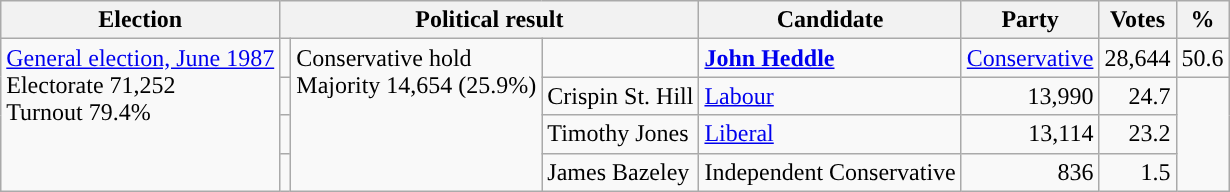<table class=wikitable>
<tr>
<th>Election</th>
<th align="center" valign="top" colspan="3">Political result</th>
<th align="center" valign="top">Candidate</th>
<th align="center" valign="top">Party</th>
<th align="center" valign="top">Votes</th>
<th align="center" valign="top">%</th>
</tr>
<tr>
<td valign="top" rowspan="4"><a href='#'>General election, June 1987</a><span><br> Electorate 71,252<br>Turnout 79.4%</span></td>
<td style="background-color: "></td>
<td align="left" valign="top" rowspan="4">Conservative hold<br>Majority 14,654 (25.9%)</td>
<td style="background-color: "></td>
<td align="left"><strong><a href='#'>John Heddle</a></strong></td>
<td align="left"><a href='#'>Conservative</a></td>
<td align="right">28,644</td>
<td align="right">50.6</td>
</tr>
<tr>
<td style="background-color: "></td>
<td align="left">Crispin St. Hill</td>
<td align="left"><a href='#'>Labour</a></td>
<td align="right">13,990</td>
<td align="right">24.7</td>
</tr>
<tr>
<td style="background-color: "></td>
<td align="left">Timothy Jones</td>
<td align="left"><a href='#'>Liberal</a></td>
<td align="right">13,114</td>
<td align="right">23.2</td>
</tr>
<tr>
<td style="background-color: "></td>
<td align="left">James Bazeley</td>
<td align="left">Independent Conservative</td>
<td align="right">836</td>
<td align="right">1.5</td>
</tr>
</table>
